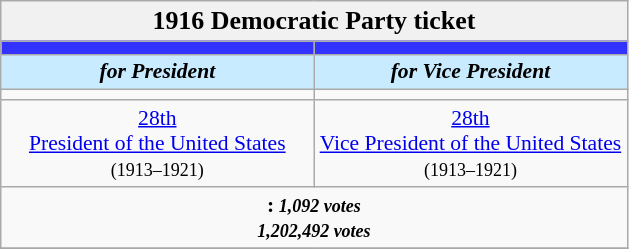<table class="wikitable" style="font-size:90%; text-align:center;">
<tr>
<td style="background:#f1f1f1;" colspan="30"><big><strong>1916 Democratic Party ticket </strong></big></td>
</tr>
<tr>
<th style="width:3em; font-size:135%; background:#3333FF; width:200px;"><a href='#'></a></th>
<th style="width:3em; font-size:135%; background:#3333FF; width:200px;"><a href='#'></a></th>
</tr>
<tr>
<td style="width:3em; font-size:100%; color:#000; background:#C8EBFF; width:200px;"><strong><em>for President</em></strong></td>
<td style="width:3em; font-size:100%; color:#000; background:#C8EBFF; width:200px;"><strong><em>for Vice President</em></strong></td>
</tr>
<tr>
<td></td>
<td></td>
</tr>
<tr>
<td><a href='#'>28th</a><br><a href='#'>President of the United States</a><br><small>(1913–1921)</small></td>
<td><a href='#'>28th</a><br><a href='#'>Vice President of the United States</a><br><small>(1913–1921)</small></td>
</tr>
<tr>
<td colspan=2><strong>:<strong><em><small> 1,092 votes</small><em><br><small>1,202,492 votes</small></td>
</tr>
<tr>
</tr>
</table>
